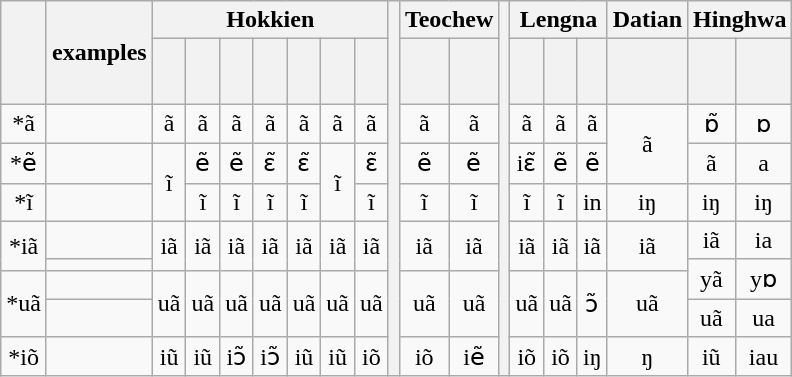<table class="wikitable" style="text-align:center;">
<tr>
<th rowspan="2"></th>
<th rowspan="2">examples</th>
<th colspan="7">Hokkien</th>
<th rowspan="10"></th>
<th colspan="2">Teochew</th>
<th rowspan="10"></th>
<th colspan="3">Lengna</th>
<th>Datian</th>
<th colspan="2">Hinghwa</th>
</tr>
<tr>
<th> <br> </th>
<th><br></th>
<th><br></th>
<th></th>
<th><br><br></th>
<th></th>
<th></th>
<th> <br> <br></th>
<th></th>
<th></th>
<th></th>
<th></th>
<th></th>
<th></th>
<th></th>
</tr>
<tr>
<td>*ã</td>
<td style="text-align: left;"></td>
<td>ã</td>
<td>ã</td>
<td>ã</td>
<td>ã</td>
<td>ã</td>
<td>ã</td>
<td>ã</td>
<td>ã</td>
<td>ã</td>
<td>ã</td>
<td>ã</td>
<td>ã</td>
<td rowspan="2">ã</td>
<td>ɒ̃</td>
<td>ɒ</td>
</tr>
<tr>
<td>*ẽ</td>
<td style="text-align: left;"></td>
<td rowspan="2">ĩ</td>
<td>ẽ</td>
<td>ẽ</td>
<td>ɛ̃</td>
<td>ɛ̃</td>
<td rowspan="2">ĩ</td>
<td>ɛ̃</td>
<td>ẽ</td>
<td>ẽ</td>
<td>iɛ̃</td>
<td>ẽ</td>
<td>ẽ</td>
<td>ã</td>
<td>a</td>
</tr>
<tr>
<td>*ĩ</td>
<td style="text-align: left;"></td>
<td>ĩ</td>
<td>ĩ</td>
<td>ĩ</td>
<td>ĩ</td>
<td>ĩ</td>
<td>ĩ</td>
<td>ĩ</td>
<td>ĩ</td>
<td>ĩ</td>
<td>in</td>
<td>iŋ</td>
<td>iŋ</td>
<td>iŋ</td>
</tr>
<tr>
<td rowspan="2">*iã</td>
<td style="text-align: left;"></td>
<td rowspan="2">iã</td>
<td rowspan="2">iã</td>
<td rowspan="2">iã</td>
<td rowspan="2">iã</td>
<td rowspan="2">iã</td>
<td rowspan="2">iã</td>
<td rowspan="2">iã</td>
<td rowspan="2">iã</td>
<td rowspan="2">iã</td>
<td rowspan="2">iã</td>
<td rowspan="2">iã</td>
<td rowspan="2">iã</td>
<td rowspan="2">iã</td>
<td>iã</td>
<td>ia</td>
</tr>
<tr>
<td style="text-align: left;"></td>
<td rowspan="2">yã</td>
<td rowspan="2">yɒ</td>
</tr>
<tr>
<td rowspan="2">*uã</td>
<td style="text-align: left;"></td>
<td rowspan="2">uã</td>
<td rowspan="2">uã</td>
<td rowspan="2">uã</td>
<td rowspan="2">uã</td>
<td rowspan="2">uã</td>
<td rowspan="2">uã</td>
<td rowspan="2">uã</td>
<td rowspan="2">uã</td>
<td rowspan="2">uã</td>
<td rowspan="2">uã</td>
<td rowspan="2">uã</td>
<td rowspan="2">ɔ̃</td>
<td rowspan="2">uã</td>
</tr>
<tr>
<td style="text-align: left;"></td>
<td>uã</td>
<td>ua</td>
</tr>
<tr>
<td>*iõ</td>
<td style="text-align: left;"></td>
<td>iũ</td>
<td>iũ</td>
<td>iɔ̃</td>
<td>iɔ̃</td>
<td>iũ</td>
<td>iũ</td>
<td>iõ</td>
<td>iõ</td>
<td>iẽ</td>
<td>iõ</td>
<td>iõ</td>
<td>iŋ</td>
<td>ŋ</td>
<td>iũ</td>
<td>iau</td>
</tr>
</table>
